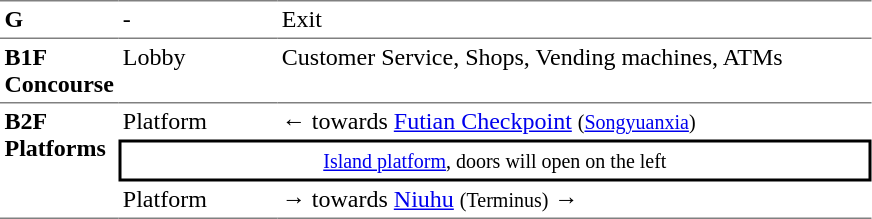<table table border=0 cellspacing=0 cellpadding=3>
<tr>
<td style="border-top:solid 1px gray;" width=50 valign=top><strong>G</strong></td>
<td style="border-top:solid 1px gray;" width=100 valign=top>-</td>
<td style="border-top:solid 1px gray;" width=390 valign=top>Exit</td>
</tr>
<tr>
<td style="border-bottom:solid 1px gray; border-top:solid 1px gray;" valign=top width=50><strong>B1F<br>Concourse</strong></td>
<td style="border-bottom:solid 1px gray; border-top:solid 1px gray;" valign=top width=100>Lobby</td>
<td style="border-bottom:solid 1px gray; border-top:solid 1px gray;" valign=top width=390>Customer Service, Shops, Vending machines, ATMs</td>
</tr>
<tr>
<td style="border-bottom:solid 1px gray;" rowspan=4 valign=top><strong>B2F<br>Platforms</strong></td>
<td>Platform </td>
<td>←  towards <a href='#'>Futian Checkpoint</a> <small>(<a href='#'>Songyuanxia</a>)</small></td>
</tr>
<tr>
<td style="border-right:solid 2px black;border-left:solid 2px black;border-top:solid 2px black;border-bottom:solid 2px black;text-align:center;" colspan=2><small><a href='#'>Island platform</a>, doors will open on the left</small></td>
</tr>
<tr>
<td style="border-bottom:solid 1px gray;">Platform </td>
<td style="border-bottom:solid 1px gray;"><span>→</span>  towards <a href='#'>Niuhu</a> <small>(Terminus)</small> →</td>
</tr>
</table>
